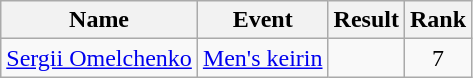<table class="wikitable sortable">
<tr>
<th>Name</th>
<th>Event</th>
<th>Result</th>
<th>Rank</th>
</tr>
<tr>
<td><a href='#'>Sergii Omelchenko</a></td>
<td><a href='#'>Men's keirin</a></td>
<td></td>
<td align=center>7</td>
</tr>
</table>
